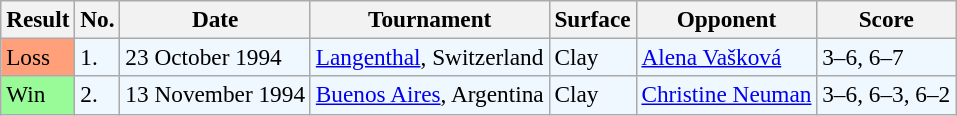<table class="sortable wikitable" style=font-size:97%>
<tr>
<th>Result</th>
<th>No.</th>
<th>Date</th>
<th>Tournament</th>
<th>Surface</th>
<th>Opponent</th>
<th>Score</th>
</tr>
<tr style="background:#f0f8ff;">
<td style="background:#ffa07a;">Loss</td>
<td>1.</td>
<td>23 October 1994</td>
<td><a href='#'>Langenthal</a>, Switzerland</td>
<td>Clay</td>
<td> <a href='#'>Alena Vašková</a></td>
<td>3–6, 6–7</td>
</tr>
<tr style="background:#f0f8ff;">
<td style="background:#98fb98;">Win</td>
<td>2.</td>
<td>13 November 1994</td>
<td><a href='#'>Buenos Aires</a>, Argentina</td>
<td>Clay</td>
<td> <a href='#'>Christine Neuman</a></td>
<td>3–6, 6–3, 6–2</td>
</tr>
</table>
